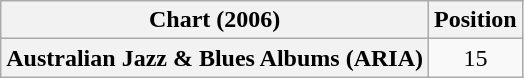<table class="wikitable plainrowheaders" style="text-align:center">
<tr>
<th scope="col">Chart (2006)</th>
<th scope="col">Position</th>
</tr>
<tr>
<th scope="row">Australian Jazz & Blues Albums (ARIA)</th>
<td>15</td>
</tr>
</table>
